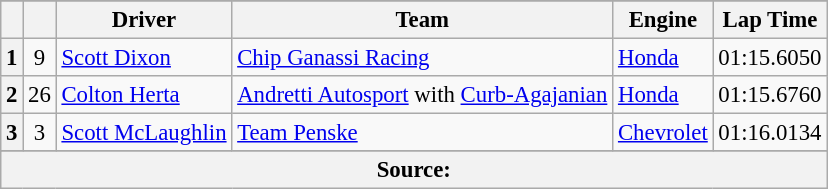<table class="wikitable" style="font-size:95%;">
<tr>
</tr>
<tr>
<th></th>
<th></th>
<th>Driver</th>
<th>Team</th>
<th>Engine</th>
<th>Lap Time</th>
</tr>
<tr>
<th>1</th>
<td align="center">9</td>
<td> <a href='#'>Scott Dixon</a></td>
<td><a href='#'>Chip Ganassi Racing</a></td>
<td><a href='#'>Honda</a></td>
<td>01:15.6050</td>
</tr>
<tr>
<th>2</th>
<td align="center">26</td>
<td> <a href='#'>Colton Herta</a></td>
<td><a href='#'>Andretti Autosport</a> with <a href='#'>Curb-Agajanian</a></td>
<td><a href='#'>Honda</a></td>
<td>01:15.6760</td>
</tr>
<tr>
<th>3</th>
<td align="center">3</td>
<td> <a href='#'>Scott McLaughlin</a></td>
<td><a href='#'>Team Penske</a></td>
<td><a href='#'>Chevrolet</a></td>
<td>01:16.0134</td>
</tr>
<tr>
</tr>
<tr class="sortbottom">
<th colspan="6">Source:</th>
</tr>
</table>
